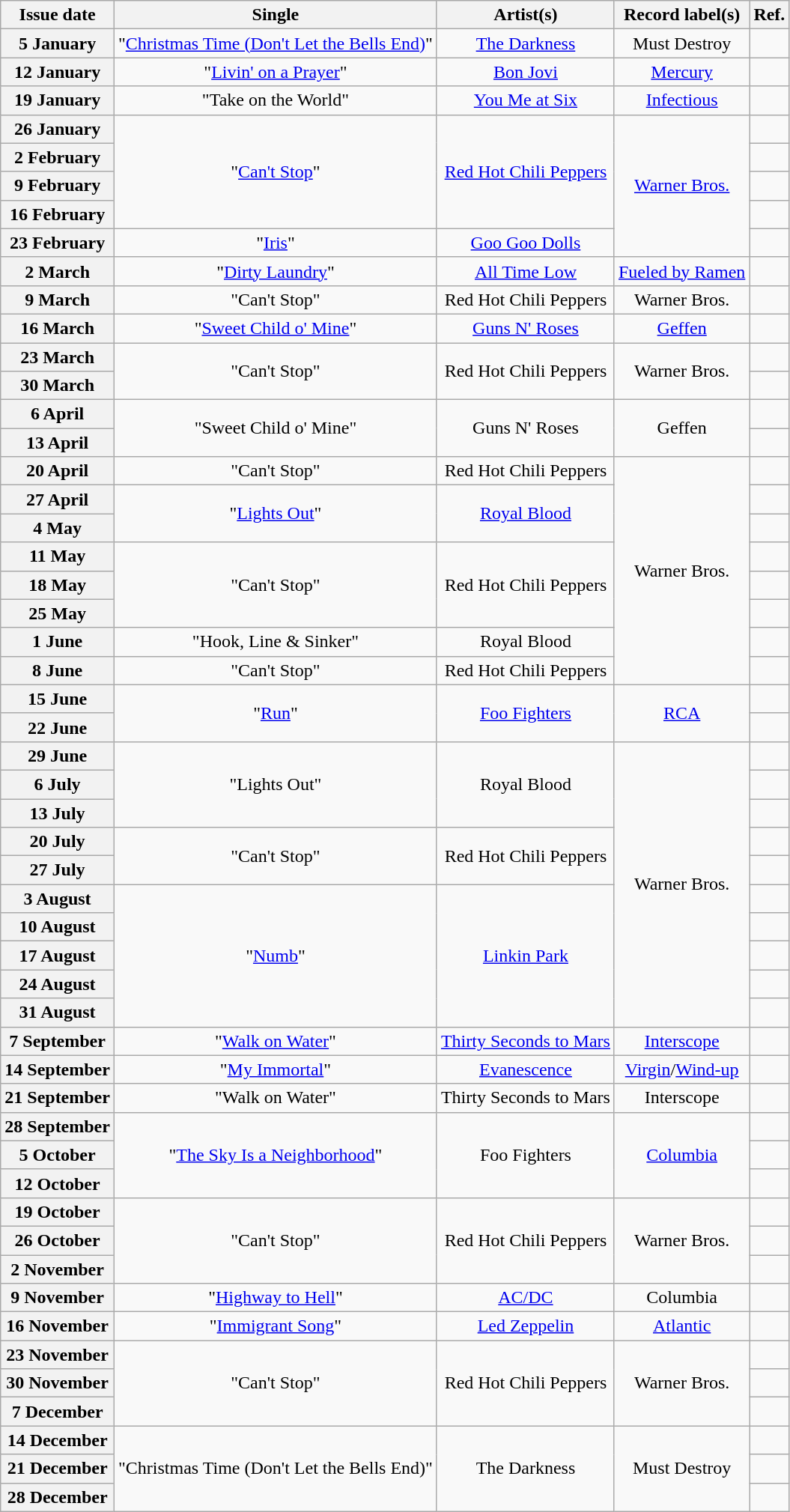<table class="wikitable plainrowheaders" style="text-align:center">
<tr>
<th scope="col">Issue date</th>
<th scope="col">Single</th>
<th scope="col">Artist(s)</th>
<th scope="col">Record label(s)</th>
<th scope="col">Ref.</th>
</tr>
<tr>
<th scope="row">5 January</th>
<td>"<a href='#'>Christmas Time (Don't Let the Bells End)</a>"</td>
<td><a href='#'>The Darkness</a></td>
<td>Must Destroy</td>
<td></td>
</tr>
<tr>
<th scope="row">12 January</th>
<td>"<a href='#'>Livin' on a Prayer</a>"</td>
<td><a href='#'>Bon Jovi</a></td>
<td><a href='#'>Mercury</a></td>
<td></td>
</tr>
<tr>
<th scope="row">19 January</th>
<td>"Take on the World"</td>
<td><a href='#'>You Me at Six</a></td>
<td><a href='#'>Infectious</a></td>
<td></td>
</tr>
<tr>
<th scope="row">26 January</th>
<td rowspan="4">"<a href='#'>Can't Stop</a>"</td>
<td rowspan="4"><a href='#'>Red Hot Chili Peppers</a></td>
<td rowspan="5"><a href='#'>Warner Bros.</a></td>
<td></td>
</tr>
<tr>
<th scope="row">2 February</th>
<td></td>
</tr>
<tr>
<th scope="row">9 February</th>
<td></td>
</tr>
<tr>
<th scope="row">16 February</th>
<td></td>
</tr>
<tr>
<th scope="row">23 February</th>
<td>"<a href='#'>Iris</a>"</td>
<td><a href='#'>Goo Goo Dolls</a></td>
<td></td>
</tr>
<tr>
<th scope="row">2 March</th>
<td>"<a href='#'>Dirty Laundry</a>"</td>
<td><a href='#'>All Time Low</a></td>
<td><a href='#'>Fueled by Ramen</a></td>
<td></td>
</tr>
<tr>
<th scope="row">9 March</th>
<td>"Can't Stop"</td>
<td>Red Hot Chili Peppers</td>
<td>Warner Bros.</td>
<td></td>
</tr>
<tr>
<th scope="row">16 March</th>
<td>"<a href='#'>Sweet Child o' Mine</a>"</td>
<td><a href='#'>Guns N' Roses</a></td>
<td><a href='#'>Geffen</a></td>
<td></td>
</tr>
<tr>
<th scope="row">23 March</th>
<td rowspan="2">"Can't Stop"</td>
<td rowspan="2">Red Hot Chili Peppers</td>
<td rowspan="2">Warner Bros.</td>
<td></td>
</tr>
<tr>
<th scope="row">30 March</th>
<td></td>
</tr>
<tr>
<th scope="row">6 April</th>
<td rowspan="2">"Sweet Child o' Mine"</td>
<td rowspan="2">Guns N' Roses</td>
<td rowspan="2">Geffen</td>
<td></td>
</tr>
<tr>
<th scope="row">13 April</th>
<td></td>
</tr>
<tr>
<th scope="row">20 April</th>
<td>"Can't Stop"</td>
<td>Red Hot Chili Peppers</td>
<td rowspan="8">Warner Bros.</td>
<td></td>
</tr>
<tr>
<th scope="row">27 April</th>
<td rowspan="2">"<a href='#'>Lights Out</a>"</td>
<td rowspan="2"><a href='#'>Royal Blood</a></td>
<td></td>
</tr>
<tr>
<th scope="row">4 May</th>
<td></td>
</tr>
<tr>
<th scope="row">11 May</th>
<td rowspan="3">"Can't Stop"</td>
<td rowspan="3">Red Hot Chili Peppers</td>
<td></td>
</tr>
<tr>
<th scope="row">18 May</th>
<td></td>
</tr>
<tr>
<th scope="row">25 May</th>
<td></td>
</tr>
<tr>
<th scope="row">1 June</th>
<td>"Hook, Line & Sinker"</td>
<td>Royal Blood</td>
<td></td>
</tr>
<tr>
<th scope="row">8 June</th>
<td>"Can't Stop"</td>
<td>Red Hot Chili Peppers</td>
<td></td>
</tr>
<tr>
<th scope="row">15 June</th>
<td rowspan="2">"<a href='#'>Run</a>"</td>
<td rowspan="2"><a href='#'>Foo Fighters</a></td>
<td rowspan="2"><a href='#'>RCA</a></td>
<td></td>
</tr>
<tr>
<th scope="row">22 June</th>
<td></td>
</tr>
<tr>
<th scope="row">29 June</th>
<td rowspan="3">"Lights Out"</td>
<td rowspan="3">Royal Blood</td>
<td rowspan="10">Warner Bros.</td>
<td></td>
</tr>
<tr>
<th scope="row">6 July</th>
<td></td>
</tr>
<tr>
<th scope="row">13 July</th>
<td></td>
</tr>
<tr>
<th scope="row">20 July</th>
<td rowspan="2">"Can't Stop"</td>
<td rowspan="2">Red Hot Chili Peppers</td>
<td></td>
</tr>
<tr>
<th scope="row">27 July</th>
<td></td>
</tr>
<tr>
<th scope="row">3 August</th>
<td rowspan="5">"<a href='#'>Numb</a>"</td>
<td rowspan="5"><a href='#'>Linkin Park</a></td>
<td></td>
</tr>
<tr>
<th scope="row">10 August</th>
<td></td>
</tr>
<tr>
<th scope="row">17 August</th>
<td></td>
</tr>
<tr>
<th scope="row">24 August</th>
<td></td>
</tr>
<tr>
<th scope="row">31 August</th>
<td></td>
</tr>
<tr>
<th scope="row">7 September</th>
<td>"<a href='#'>Walk on Water</a>"</td>
<td><a href='#'>Thirty Seconds to Mars</a></td>
<td><a href='#'>Interscope</a></td>
<td></td>
</tr>
<tr>
<th scope="row">14 September</th>
<td>"<a href='#'>My Immortal</a>"</td>
<td><a href='#'>Evanescence</a></td>
<td><a href='#'>Virgin</a>/<a href='#'>Wind-up</a></td>
<td></td>
</tr>
<tr>
<th scope="row">21 September</th>
<td>"Walk on Water"</td>
<td>Thirty Seconds to Mars</td>
<td>Interscope</td>
<td></td>
</tr>
<tr>
<th scope="row">28 September</th>
<td rowspan="3">"<a href='#'>The Sky Is a Neighborhood</a>"</td>
<td rowspan="3">Foo Fighters</td>
<td rowspan="3"><a href='#'>Columbia</a></td>
<td></td>
</tr>
<tr>
<th scope="row">5 October</th>
<td></td>
</tr>
<tr>
<th scope="row">12 October</th>
<td></td>
</tr>
<tr>
<th scope="row">19 October</th>
<td rowspan="3">"Can't Stop"</td>
<td rowspan="3">Red Hot Chili Peppers</td>
<td rowspan="3">Warner Bros.</td>
<td></td>
</tr>
<tr>
<th scope="row">26 October</th>
<td></td>
</tr>
<tr>
<th scope="row">2 November</th>
<td></td>
</tr>
<tr>
<th scope="row">9 November</th>
<td>"<a href='#'>Highway to Hell</a>"</td>
<td><a href='#'>AC/DC</a></td>
<td>Columbia</td>
<td></td>
</tr>
<tr>
<th scope="row">16 November</th>
<td>"<a href='#'>Immigrant Song</a>"</td>
<td><a href='#'>Led Zeppelin</a></td>
<td><a href='#'>Atlantic</a></td>
<td></td>
</tr>
<tr>
<th scope="row">23 November</th>
<td rowspan="3">"Can't Stop"</td>
<td rowspan="3">Red Hot Chili Peppers</td>
<td rowspan="3">Warner Bros.</td>
<td></td>
</tr>
<tr>
<th scope="row">30 November</th>
<td></td>
</tr>
<tr>
<th scope="row">7 December</th>
<td></td>
</tr>
<tr>
<th scope="row">14 December</th>
<td rowspan="3">"Christmas Time (Don't Let the Bells End)"</td>
<td rowspan="3">The Darkness</td>
<td rowspan="3">Must Destroy</td>
<td></td>
</tr>
<tr>
<th scope="row">21 December</th>
<td></td>
</tr>
<tr>
<th scope="row">28 December</th>
<td></td>
</tr>
</table>
